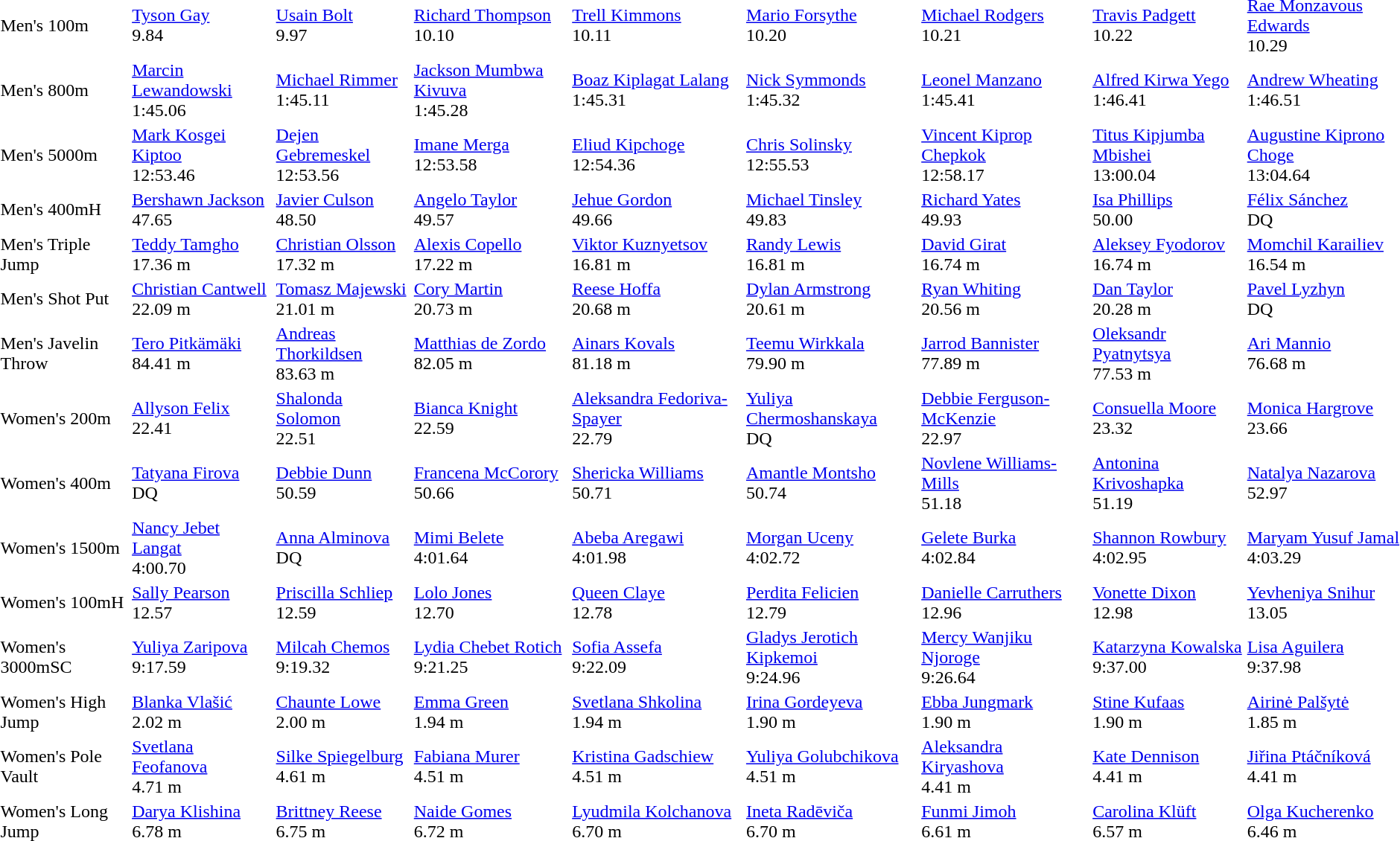<table>
<tr>
<td>Men's 100m<br></td>
<td><a href='#'>Tyson Gay</a><br>  9.84</td>
<td><a href='#'>Usain Bolt</a><br>  9.97</td>
<td><a href='#'>Richard Thompson</a><br>  10.10</td>
<td><a href='#'>Trell Kimmons</a><br>  10.11</td>
<td><a href='#'>Mario Forsythe</a><br>  10.20</td>
<td><a href='#'>Michael Rodgers</a><br>  10.21</td>
<td><a href='#'>Travis Padgett</a><br>  10.22</td>
<td><a href='#'>Rae Monzavous Edwards</a><br>  10.29</td>
</tr>
<tr>
<td>Men's 800m</td>
<td><a href='#'>Marcin Lewandowski</a><br>  1:45.06</td>
<td><a href='#'>Michael Rimmer</a><br>  1:45.11</td>
<td><a href='#'>Jackson Mumbwa Kivuva</a><br>  1:45.28</td>
<td><a href='#'>Boaz Kiplagat Lalang</a><br>  1:45.31</td>
<td><a href='#'>Nick Symmonds</a><br>  1:45.32</td>
<td><a href='#'>Leonel Manzano</a><br>  1:45.41</td>
<td><a href='#'>Alfred Kirwa Yego</a><br>  1:46.41</td>
<td><a href='#'>Andrew Wheating</a><br>  1:46.51</td>
</tr>
<tr>
<td>Men's 5000m</td>
<td><a href='#'>Mark Kosgei Kiptoo</a><br>  12:53.46</td>
<td><a href='#'>Dejen Gebremeskel</a><br>  12:53.56</td>
<td><a href='#'>Imane Merga</a><br>  12:53.58</td>
<td><a href='#'>Eliud Kipchoge</a><br>  12:54.36</td>
<td><a href='#'>Chris Solinsky</a><br>  12:55.53</td>
<td><a href='#'>Vincent Kiprop Chepkok</a><br>  12:58.17</td>
<td><a href='#'>Titus Kipjumba Mbishei</a><br>  13:00.04</td>
<td><a href='#'>Augustine Kiprono Choge</a><br>  13:04.64</td>
</tr>
<tr>
<td>Men's 400mH</td>
<td><a href='#'>Bershawn Jackson</a><br>  47.65</td>
<td><a href='#'>Javier Culson</a><br>  48.50</td>
<td><a href='#'>Angelo Taylor</a><br>  49.57</td>
<td><a href='#'>Jehue Gordon</a><br>  49.66</td>
<td><a href='#'>Michael Tinsley</a><br>  49.83</td>
<td><a href='#'>Richard Yates</a><br>  49.93</td>
<td><a href='#'>Isa Phillips</a><br>  50.00</td>
<td><a href='#'>Félix Sánchez</a><br>  DQ</td>
</tr>
<tr>
<td>Men's Triple Jump</td>
<td><a href='#'>Teddy Tamgho</a><br>  17.36 m</td>
<td><a href='#'>Christian Olsson</a><br>  17.32 m</td>
<td><a href='#'>Alexis Copello</a><br>  17.22 m</td>
<td><a href='#'>Viktor Kuznyetsov</a><br>  16.81 m</td>
<td><a href='#'>Randy Lewis</a><br>  16.81 m</td>
<td><a href='#'>David Girat</a><br>  16.74 m</td>
<td><a href='#'>Aleksey Fyodorov</a><br>  16.74 m</td>
<td><a href='#'>Momchil Karailiev</a><br>  16.54 m</td>
</tr>
<tr>
<td>Men's Shot Put</td>
<td><a href='#'>Christian Cantwell</a><br>  22.09 m</td>
<td><a href='#'>Tomasz Majewski</a><br>  21.01 m</td>
<td><a href='#'>Cory Martin</a><br>  20.73 m</td>
<td><a href='#'>Reese Hoffa</a><br>  20.68 m</td>
<td><a href='#'>Dylan Armstrong</a><br>  20.61 m</td>
<td><a href='#'>Ryan Whiting</a><br>  20.56 m</td>
<td><a href='#'>Dan Taylor</a><br>  20.28 m</td>
<td><a href='#'>Pavel Lyzhyn</a><br>  DQ</td>
</tr>
<tr>
<td>Men's Javelin Throw</td>
<td><a href='#'>Tero Pitkämäki</a><br>  84.41 m</td>
<td><a href='#'>Andreas Thorkildsen</a><br>  83.63 m</td>
<td><a href='#'>Matthias de Zordo</a><br>  82.05 m</td>
<td><a href='#'>Ainars Kovals</a><br>  81.18 m</td>
<td><a href='#'>Teemu Wirkkala</a><br>  79.90 m</td>
<td><a href='#'>Jarrod Bannister</a><br>  77.89 m</td>
<td><a href='#'>Oleksandr Pyatnytsya</a><br>  77.53 m</td>
<td><a href='#'>Ari Mannio</a><br>  76.68 m</td>
</tr>
<tr>
<td>Women's 200m<br></td>
<td><a href='#'>Allyson Felix</a><br>  22.41</td>
<td><a href='#'>Shalonda Solomon</a><br>  22.51</td>
<td><a href='#'>Bianca Knight</a><br>  22.59</td>
<td><a href='#'>Aleksandra Fedoriva-Spayer</a><br>  22.79</td>
<td><a href='#'>Yuliya Chermoshanskaya</a><br>  DQ</td>
<td><a href='#'>Debbie Ferguson-McKenzie</a><br>  22.97</td>
<td><a href='#'>Consuella Moore</a><br>  23.32</td>
<td><a href='#'>Monica Hargrove</a><br>  23.66</td>
</tr>
<tr>
<td>Women's 400m</td>
<td><a href='#'>Tatyana Firova</a><br>  DQ</td>
<td><a href='#'>Debbie Dunn</a><br>  50.59</td>
<td><a href='#'>Francena McCorory</a><br>  50.66</td>
<td><a href='#'>Shericka Williams</a><br>  50.71</td>
<td><a href='#'>Amantle Montsho</a><br>  50.74</td>
<td><a href='#'>Novlene Williams-Mills</a><br>  51.18</td>
<td><a href='#'>Antonina Krivoshapka</a><br>  51.19</td>
<td><a href='#'>Natalya Nazarova</a><br>  52.97</td>
</tr>
<tr>
<td>Women's 1500m</td>
<td><a href='#'>Nancy Jebet Langat</a><br>  4:00.70</td>
<td><a href='#'>Anna Alminova</a><br>  DQ</td>
<td><a href='#'>Mimi Belete</a><br>  4:01.64</td>
<td><a href='#'>Abeba Aregawi</a><br>  4:01.98</td>
<td><a href='#'>Morgan Uceny</a><br>  4:02.72</td>
<td><a href='#'>Gelete Burka</a><br>  4:02.84</td>
<td><a href='#'>Shannon Rowbury</a><br>  4:02.95</td>
<td><a href='#'>Maryam Yusuf Jamal</a><br>  4:03.29</td>
</tr>
<tr>
<td>Women's 100mH<br></td>
<td><a href='#'>Sally Pearson</a><br>  12.57</td>
<td><a href='#'>Priscilla Schliep</a><br>  12.59</td>
<td><a href='#'>Lolo Jones</a><br>  12.70</td>
<td><a href='#'>Queen Claye</a><br>  12.78</td>
<td><a href='#'>Perdita Felicien</a><br>  12.79</td>
<td><a href='#'>Danielle Carruthers</a><br>  12.96</td>
<td><a href='#'>Vonette Dixon</a><br>  12.98</td>
<td><a href='#'>Yevheniya Snihur</a><br>  13.05</td>
</tr>
<tr>
<td>Women's 3000mSC</td>
<td><a href='#'>Yuliya Zaripova</a><br>  9:17.59</td>
<td><a href='#'>Milcah Chemos</a><br>  9:19.32</td>
<td><a href='#'>Lydia Chebet Rotich</a><br>  9:21.25</td>
<td><a href='#'>Sofia Assefa</a><br>  9:22.09</td>
<td><a href='#'>Gladys Jerotich Kipkemoi</a><br>  9:24.96</td>
<td><a href='#'>Mercy Wanjiku Njoroge</a><br>  9:26.64</td>
<td><a href='#'>Katarzyna Kowalska</a><br>  9:37.00</td>
<td><a href='#'>Lisa Aguilera</a><br>  9:37.98</td>
</tr>
<tr>
<td>Women's High Jump</td>
<td><a href='#'>Blanka Vlašić</a><br>  2.02 m</td>
<td><a href='#'>Chaunte Lowe</a><br>  2.00 m</td>
<td><a href='#'>Emma Green</a><br>  1.94 m</td>
<td><a href='#'>Svetlana Shkolina</a><br>  1.94 m</td>
<td><a href='#'>Irina Gordeyeva</a><br>  1.90 m</td>
<td><a href='#'>Ebba Jungmark</a><br>  1.90 m</td>
<td><a href='#'>Stine Kufaas</a><br>  1.90 m</td>
<td><a href='#'>Airinė Palšytė</a><br>  1.85 m</td>
</tr>
<tr>
<td>Women's Pole Vault</td>
<td><a href='#'>Svetlana Feofanova</a><br>  4.71 m</td>
<td><a href='#'>Silke Spiegelburg</a><br>  4.61 m</td>
<td><a href='#'>Fabiana Murer</a><br>  4.51 m</td>
<td><a href='#'>Kristina Gadschiew</a><br>  4.51 m</td>
<td><a href='#'>Yuliya Golubchikova</a><br>  4.51 m</td>
<td><a href='#'>Aleksandra Kiryashova</a><br>  4.41 m</td>
<td><a href='#'>Kate Dennison</a><br>  4.41 m</td>
<td><a href='#'>Jiřina Ptáčníková</a><br>  4.41 m</td>
</tr>
<tr>
<td>Women's Long Jump</td>
<td><a href='#'>Darya Klishina</a><br>  6.78 m</td>
<td><a href='#'>Brittney Reese</a><br>  6.75 m</td>
<td><a href='#'>Naide Gomes</a><br>  6.72 m</td>
<td><a href='#'>Lyudmila Kolchanova</a><br>  6.70 m</td>
<td><a href='#'>Ineta Radēviča</a><br>  6.70 m</td>
<td><a href='#'>Funmi Jimoh</a><br>  6.61 m</td>
<td><a href='#'>Carolina Klüft</a><br>  6.57 m</td>
<td><a href='#'>Olga Kucherenko</a><br>  6.46 m</td>
</tr>
</table>
